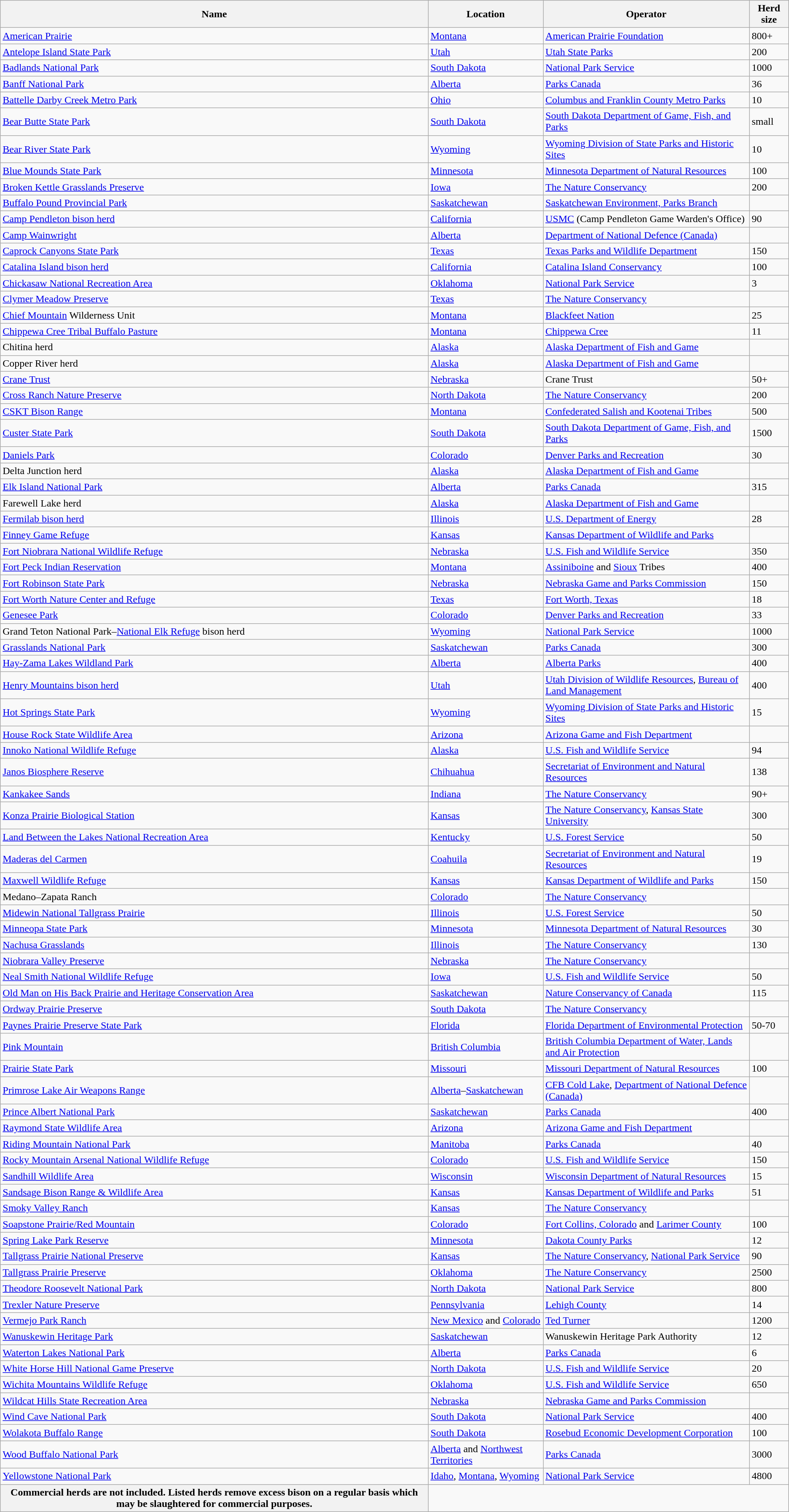<table class="sortable wikitable">
<tr>
<th>Name</th>
<th>Location</th>
<th>Operator</th>
<th>Herd size</th>
</tr>
<tr>
<td><a href='#'>American Prairie</a></td>
<td><a href='#'>Montana</a></td>
<td><a href='#'>American Prairie Foundation</a></td>
<td>800+</td>
</tr>
<tr>
<td><a href='#'>Antelope Island State Park</a></td>
<td><a href='#'>Utah</a></td>
<td><a href='#'>Utah State Parks</a></td>
<td>200</td>
</tr>
<tr>
<td><a href='#'>Badlands National Park </a></td>
<td><a href='#'>South Dakota</a></td>
<td><a href='#'>National Park Service</a></td>
<td>1000</td>
</tr>
<tr>
<td><a href='#'>Banff National Park</a></td>
<td><a href='#'>Alberta</a></td>
<td><a href='#'>Parks Canada</a></td>
<td>36</td>
</tr>
<tr>
<td><a href='#'>Battelle Darby Creek Metro Park</a></td>
<td><a href='#'>Ohio</a></td>
<td><a href='#'>Columbus and Franklin County Metro Parks</a></td>
<td>10</td>
</tr>
<tr>
<td><a href='#'>Bear Butte State Park</a></td>
<td><a href='#'>South Dakota</a></td>
<td><a href='#'>South Dakota Department of Game, Fish, and Parks</a></td>
<td>small</td>
</tr>
<tr>
<td><a href='#'>Bear River State Park</a></td>
<td><a href='#'>Wyoming</a></td>
<td><a href='#'>Wyoming Division of State Parks and Historic Sites</a></td>
<td>10</td>
</tr>
<tr>
<td><a href='#'>Blue Mounds State Park</a></td>
<td><a href='#'>Minnesota</a></td>
<td><a href='#'>Minnesota Department of Natural Resources</a></td>
<td>100</td>
</tr>
<tr>
<td><a href='#'>Broken Kettle Grasslands Preserve</a></td>
<td><a href='#'>Iowa</a></td>
<td><a href='#'>The Nature Conservancy</a></td>
<td>200</td>
</tr>
<tr>
<td><a href='#'>Buffalo Pound Provincial Park</a></td>
<td><a href='#'>Saskatchewan</a></td>
<td><a href='#'>Saskatchewan Environment, Parks Branch</a></td>
<td></td>
</tr>
<tr>
<td><a href='#'>Camp Pendleton bison herd</a></td>
<td><a href='#'>California</a></td>
<td><a href='#'>USMC</a> (Camp Pendleton Game Warden's Office)</td>
<td>90</td>
</tr>
<tr>
<td><a href='#'>Camp Wainwright</a></td>
<td><a href='#'>Alberta</a></td>
<td><a href='#'>Department of National Defence (Canada)</a></td>
<td></td>
</tr>
<tr>
<td><a href='#'>Caprock Canyons State Park</a></td>
<td><a href='#'>Texas</a></td>
<td><a href='#'>Texas Parks and Wildlife Department</a></td>
<td>150</td>
</tr>
<tr>
<td><a href='#'>Catalina Island bison herd</a></td>
<td><a href='#'>California</a></td>
<td><a href='#'>Catalina Island Conservancy</a></td>
<td>100</td>
</tr>
<tr>
<td><a href='#'>Chickasaw National Recreation Area</a></td>
<td><a href='#'>Oklahoma</a></td>
<td><a href='#'>National Park Service</a></td>
<td>3</td>
</tr>
<tr>
<td><a href='#'>Clymer Meadow Preserve</a></td>
<td><a href='#'>Texas</a></td>
<td><a href='#'>The Nature Conservancy</a></td>
<td></td>
</tr>
<tr>
<td><a href='#'>Chief Mountain</a> Wilderness Unit</td>
<td><a href='#'>Montana</a></td>
<td><a href='#'>Blackfeet Nation</a></td>
<td>25</td>
</tr>
<tr>
<td><a href='#'>Chippewa Cree Tribal Buffalo Pasture</a></td>
<td><a href='#'>Montana</a></td>
<td><a href='#'>Chippewa Cree</a></td>
<td>11</td>
</tr>
<tr>
<td>Chitina herd</td>
<td><a href='#'>Alaska</a></td>
<td><a href='#'>Alaska Department of Fish and Game</a></td>
<td></td>
</tr>
<tr>
<td>Copper River herd</td>
<td><a href='#'>Alaska</a></td>
<td><a href='#'>Alaska Department of Fish and Game</a></td>
<td></td>
</tr>
<tr>
<td><a href='#'>Crane Trust</a></td>
<td><a href='#'>Nebraska</a></td>
<td>Crane Trust</td>
<td>50+</td>
</tr>
<tr>
<td><a href='#'>Cross Ranch Nature Preserve</a></td>
<td><a href='#'>North Dakota</a></td>
<td><a href='#'>The Nature Conservancy</a></td>
<td>200</td>
</tr>
<tr>
<td><a href='#'>CSKT Bison Range</a></td>
<td><a href='#'>Montana</a></td>
<td><a href='#'>Confederated Salish and Kootenai Tribes</a></td>
<td>500</td>
</tr>
<tr>
<td><a href='#'>Custer State Park</a></td>
<td><a href='#'>South Dakota</a></td>
<td><a href='#'>South Dakota Department of Game, Fish, and Parks</a></td>
<td>1500</td>
</tr>
<tr>
<td><a href='#'>Daniels Park</a></td>
<td><a href='#'>Colorado</a></td>
<td><a href='#'>Denver Parks and Recreation</a></td>
<td>30</td>
</tr>
<tr>
<td>Delta Junction herd</td>
<td><a href='#'>Alaska</a></td>
<td><a href='#'>Alaska Department of Fish and Game</a></td>
<td></td>
</tr>
<tr>
<td><a href='#'>Elk Island National Park</a></td>
<td><a href='#'>Alberta</a></td>
<td><a href='#'>Parks Canada</a></td>
<td>315</td>
</tr>
<tr>
<td>Farewell Lake herd</td>
<td><a href='#'>Alaska</a></td>
<td><a href='#'>Alaska Department of Fish and Game</a></td>
<td></td>
</tr>
<tr>
<td><a href='#'>Fermilab bison herd</a></td>
<td><a href='#'>Illinois</a></td>
<td><a href='#'>U.S. Department of Energy</a></td>
<td>28</td>
</tr>
<tr>
<td><a href='#'>Finney Game Refuge</a></td>
<td><a href='#'>Kansas</a></td>
<td><a href='#'>Kansas Department of Wildlife and Parks</a></td>
<td></td>
</tr>
<tr>
<td><a href='#'>Fort Niobrara National Wildlife Refuge</a></td>
<td><a href='#'>Nebraska</a></td>
<td><a href='#'>U.S. Fish and Wildlife Service</a></td>
<td>350</td>
</tr>
<tr>
<td><a href='#'>Fort Peck Indian Reservation</a></td>
<td><a href='#'>Montana</a></td>
<td><a href='#'>Assiniboine</a> and <a href='#'>Sioux</a> Tribes</td>
<td>400</td>
</tr>
<tr>
<td><a href='#'>Fort Robinson State Park</a></td>
<td><a href='#'>Nebraska</a></td>
<td><a href='#'>Nebraska Game and Parks Commission</a></td>
<td>150</td>
</tr>
<tr>
<td><a href='#'>Fort Worth Nature Center and Refuge</a></td>
<td><a href='#'>Texas</a></td>
<td><a href='#'>Fort Worth, Texas</a></td>
<td>18</td>
</tr>
<tr>
<td><a href='#'>Genesee Park</a></td>
<td><a href='#'>Colorado</a></td>
<td><a href='#'>Denver Parks and Recreation</a></td>
<td>33</td>
</tr>
<tr>
<td>Grand Teton National Park–<a href='#'>National Elk Refuge</a> bison herd</td>
<td><a href='#'>Wyoming</a></td>
<td><a href='#'>National Park Service</a></td>
<td>1000</td>
</tr>
<tr>
<td><a href='#'>Grasslands National Park</a></td>
<td><a href='#'>Saskatchewan</a></td>
<td><a href='#'>Parks Canada</a></td>
<td>300</td>
</tr>
<tr>
<td><a href='#'>Hay-Zama Lakes Wildland Park</a></td>
<td><a href='#'>Alberta</a></td>
<td><a href='#'>Alberta Parks</a></td>
<td>400</td>
</tr>
<tr>
<td><a href='#'>Henry Mountains bison herd</a></td>
<td><a href='#'>Utah</a></td>
<td><a href='#'>Utah Division of Wildlife Resources</a>, <a href='#'>Bureau of Land Management</a></td>
<td>400</td>
</tr>
<tr>
<td><a href='#'>Hot Springs State Park</a></td>
<td><a href='#'>Wyoming</a></td>
<td><a href='#'>Wyoming Division of State Parks and Historic Sites</a></td>
<td>15</td>
</tr>
<tr>
<td><a href='#'>House Rock State Wildlife Area</a></td>
<td><a href='#'>Arizona</a></td>
<td><a href='#'>Arizona Game and Fish Department</a></td>
<td></td>
</tr>
<tr>
<td><a href='#'>Innoko National Wildlife Refuge</a></td>
<td><a href='#'>Alaska</a></td>
<td><a href='#'>U.S. Fish and Wildlife Service</a></td>
<td>94</td>
</tr>
<tr>
<td><a href='#'>Janos Biosphere Reserve</a></td>
<td><a href='#'>Chihuahua</a></td>
<td><a href='#'>Secretariat of Environment and Natural Resources</a></td>
<td>138<br></td>
</tr>
<tr>
<td><a href='#'>Kankakee Sands</a></td>
<td><a href='#'>Indiana</a></td>
<td><a href='#'>The Nature Conservancy</a></td>
<td>90+</td>
</tr>
<tr>
<td><a href='#'>Konza Prairie Biological Station</a></td>
<td><a href='#'>Kansas</a></td>
<td><a href='#'>The Nature Conservancy</a>, <a href='#'>Kansas State University</a></td>
<td>300</td>
</tr>
<tr>
<td><a href='#'>Land Between the Lakes National Recreation Area</a></td>
<td><a href='#'>Kentucky</a></td>
<td><a href='#'>U.S. Forest Service</a></td>
<td>50</td>
</tr>
<tr>
<td><a href='#'>Maderas del Carmen</a></td>
<td><a href='#'>Coahuila</a></td>
<td><a href='#'>Secretariat of Environment and Natural Resources</a></td>
<td>19</td>
</tr>
<tr>
<td><a href='#'>Maxwell Wildlife Refuge</a></td>
<td><a href='#'>Kansas</a></td>
<td><a href='#'>Kansas Department of Wildlife and Parks</a></td>
<td>150</td>
</tr>
<tr>
<td>Medano–Zapata Ranch</td>
<td><a href='#'>Colorado</a></td>
<td><a href='#'>The Nature Conservancy</a></td>
<td></td>
</tr>
<tr>
<td><a href='#'>Midewin National Tallgrass Prairie</a></td>
<td><a href='#'>Illinois</a></td>
<td><a href='#'>U.S. Forest Service</a></td>
<td>50</td>
</tr>
<tr>
<td><a href='#'>Minneopa State Park</a></td>
<td><a href='#'>Minnesota</a></td>
<td><a href='#'>Minnesota Department of Natural Resources</a></td>
<td>30</td>
</tr>
<tr>
<td><a href='#'>Nachusa Grasslands</a></td>
<td><a href='#'>Illinois</a></td>
<td><a href='#'>The Nature Conservancy</a></td>
<td>130</td>
</tr>
<tr>
<td><a href='#'>Niobrara Valley Preserve</a></td>
<td><a href='#'>Nebraska</a></td>
<td><a href='#'>The Nature Conservancy</a></td>
<td></td>
</tr>
<tr>
<td><a href='#'>Neal Smith National Wildlife Refuge</a></td>
<td><a href='#'>Iowa</a></td>
<td><a href='#'>U.S. Fish and Wildlife Service</a></td>
<td>50</td>
</tr>
<tr>
<td><a href='#'>Old Man on His Back Prairie and Heritage Conservation Area</a></td>
<td><a href='#'>Saskatchewan</a></td>
<td><a href='#'>Nature Conservancy of Canada</a></td>
<td>115</td>
</tr>
<tr>
<td><a href='#'>Ordway Prairie Preserve</a></td>
<td><a href='#'>South Dakota</a></td>
<td><a href='#'>The Nature Conservancy</a></td>
<td></td>
</tr>
<tr>
<td><a href='#'>Paynes Prairie Preserve State Park</a></td>
<td><a href='#'>Florida</a></td>
<td><a href='#'>Florida Department of Environmental Protection</a></td>
<td>50-70</td>
</tr>
<tr>
<td><a href='#'>Pink Mountain</a></td>
<td><a href='#'>British Columbia</a></td>
<td><a href='#'>British Columbia Department of Water, Lands and Air Protection</a></td>
<td></td>
</tr>
<tr>
<td><a href='#'>Prairie State Park</a></td>
<td><a href='#'>Missouri</a></td>
<td><a href='#'>Missouri Department of Natural Resources</a></td>
<td>100</td>
</tr>
<tr>
<td><a href='#'>Primrose Lake Air Weapons Range</a></td>
<td><a href='#'>Alberta</a>–<a href='#'>Saskatchewan</a></td>
<td><a href='#'>CFB Cold Lake</a>, <a href='#'>Department of National Defence (Canada)</a></td>
<td></td>
</tr>
<tr>
<td><a href='#'>Prince Albert National Park</a></td>
<td><a href='#'>Saskatchewan</a></td>
<td><a href='#'>Parks Canada</a></td>
<td>400</td>
</tr>
<tr>
<td><a href='#'>Raymond State Wildlife Area</a></td>
<td><a href='#'>Arizona</a></td>
<td><a href='#'>Arizona Game and Fish Department</a></td>
<td></td>
</tr>
<tr>
<td><a href='#'>Riding Mountain National Park</a></td>
<td><a href='#'>Manitoba</a></td>
<td><a href='#'>Parks Canada</a></td>
<td>40</td>
</tr>
<tr>
<td><a href='#'>Rocky Mountain Arsenal National Wildlife Refuge</a></td>
<td><a href='#'>Colorado</a></td>
<td><a href='#'>U.S. Fish and Wildlife Service</a></td>
<td>150</td>
</tr>
<tr>
<td><a href='#'>Sandhill Wildlife Area</a></td>
<td><a href='#'>Wisconsin</a></td>
<td><a href='#'>Wisconsin Department of Natural Resources</a></td>
<td>15</td>
</tr>
<tr>
<td><a href='#'>Sandsage Bison Range & Wildlife Area</a></td>
<td><a href='#'>Kansas</a></td>
<td><a href='#'>Kansas Department of Wildlife and Parks</a></td>
<td>51</td>
</tr>
<tr>
<td><a href='#'>Smoky Valley Ranch</a></td>
<td><a href='#'>Kansas</a></td>
<td><a href='#'>The Nature Conservancy</a></td>
<td></td>
</tr>
<tr>
<td><a href='#'>Soapstone Prairie/Red Mountain</a></td>
<td><a href='#'>Colorado</a></td>
<td><a href='#'>Fort Collins, Colorado</a> and <a href='#'>Larimer County</a></td>
<td>100</td>
</tr>
<tr>
<td><a href='#'>Spring Lake Park Reserve</a></td>
<td><a href='#'>Minnesota</a></td>
<td><a href='#'>Dakota County Parks</a></td>
<td>12</td>
</tr>
<tr>
<td><a href='#'>Tallgrass Prairie National Preserve</a></td>
<td><a href='#'>Kansas</a></td>
<td><a href='#'>The Nature Conservancy</a>, <a href='#'>National Park Service</a></td>
<td>90</td>
</tr>
<tr>
<td><a href='#'>Tallgrass Prairie Preserve</a></td>
<td><a href='#'>Oklahoma</a></td>
<td><a href='#'>The Nature Conservancy</a></td>
<td>2500</td>
</tr>
<tr>
<td><a href='#'>Theodore Roosevelt National Park</a></td>
<td><a href='#'>North Dakota</a></td>
<td><a href='#'>National Park Service</a></td>
<td>800</td>
</tr>
<tr>
<td><a href='#'>Trexler Nature Preserve</a></td>
<td><a href='#'>Pennsylvania</a></td>
<td><a href='#'>Lehigh County</a></td>
<td>14</td>
</tr>
<tr>
<td><a href='#'>Vermejo Park Ranch</a></td>
<td><a href='#'>New Mexico</a> and <a href='#'>Colorado</a></td>
<td><a href='#'>Ted Turner</a></td>
<td>1200</td>
</tr>
<tr>
<td><a href='#'>Wanuskewin Heritage Park</a></td>
<td><a href='#'>Saskatchewan</a></td>
<td>Wanuskewin Heritage Park Authority</td>
<td>12</td>
</tr>
<tr>
<td><a href='#'>Waterton Lakes National Park</a></td>
<td><a href='#'>Alberta</a></td>
<td><a href='#'>Parks Canada</a></td>
<td>6</td>
</tr>
<tr>
<td><a href='#'>White Horse Hill National Game Preserve</a></td>
<td><a href='#'>North Dakota</a></td>
<td><a href='#'>U.S. Fish and Wildlife Service</a></td>
<td>20</td>
</tr>
<tr>
<td><a href='#'>Wichita Mountains Wildlife Refuge</a></td>
<td><a href='#'>Oklahoma</a></td>
<td><a href='#'>U.S. Fish and Wildlife Service</a></td>
<td>650</td>
</tr>
<tr>
<td><a href='#'>Wildcat Hills State Recreation Area</a></td>
<td><a href='#'>Nebraska</a></td>
<td><a href='#'>Nebraska Game and Parks Commission</a></td>
<td></td>
</tr>
<tr>
<td><a href='#'>Wind Cave National Park</a></td>
<td><a href='#'>South Dakota</a></td>
<td><a href='#'>National Park Service</a></td>
<td>400</td>
</tr>
<tr>
<td><a href='#'>Wolakota Buffalo Range</a></td>
<td><a href='#'>South Dakota</a></td>
<td><a href='#'>Rosebud Economic Development Corporation</a></td>
<td>100</td>
</tr>
<tr>
<td><a href='#'>Wood Buffalo National Park</a></td>
<td><a href='#'>Alberta</a> and <a href='#'>Northwest Territories</a></td>
<td><a href='#'>Parks Canada</a></td>
<td>3000</td>
</tr>
<tr>
<td><a href='#'>Yellowstone National Park</a></td>
<td><a href='#'>Idaho</a>, <a href='#'>Montana</a>, <a href='#'>Wyoming</a></td>
<td><a href='#'>National Park Service</a></td>
<td>4800</td>
</tr>
<tr>
<th colspan>Commercial herds are not included. Listed herds remove excess bison on a regular basis which may be slaughtered for commercial purposes.</th>
</tr>
</table>
